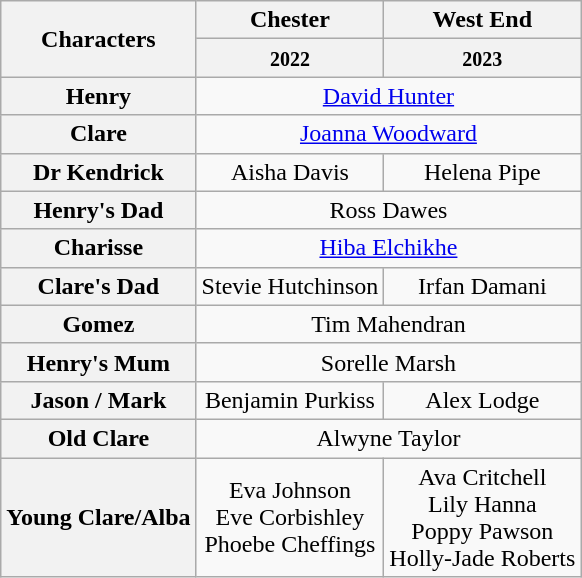<table class="wikitable">
<tr>
<th rowspan="2">Characters</th>
<th>Chester</th>
<th>West End</th>
</tr>
<tr>
<th><small>2022</small></th>
<th><small>2023</small></th>
</tr>
<tr>
<th>Henry</th>
<td colspan="2" align="center"><a href='#'>David Hunter</a></td>
</tr>
<tr>
<th>Clare</th>
<td colspan="2" align="center"><a href='#'>Joanna Woodward</a></td>
</tr>
<tr>
<th>Dr Kendrick</th>
<td align=center>Aisha Davis</td>
<td align="center">Helena Pipe</td>
</tr>
<tr>
<th>Henry's Dad</th>
<td colspan="2" align="center">Ross Dawes</td>
</tr>
<tr>
<th>Charisse</th>
<td colspan="2" align="center"><a href='#'>Hiba Elchikhe</a></td>
</tr>
<tr>
<th>Clare's Dad</th>
<td align=center>Stevie Hutchinson</td>
<td align="center">Irfan Damani</td>
</tr>
<tr>
<th>Gomez</th>
<td colspan="2" align="center">Tim Mahendran</td>
</tr>
<tr>
<th>Henry's Mum</th>
<td colspan="2" align="center">Sorelle Marsh</td>
</tr>
<tr>
<th>Jason / Mark</th>
<td align=center>Benjamin Purkiss</td>
<td align="center">Alex Lodge</td>
</tr>
<tr>
<th>Old Clare</th>
<td colspan="2" align="center">Alwyne Taylor</td>
</tr>
<tr>
<th>Young Clare/Alba</th>
<td align="center">Eva Johnson<br>Eve Corbishley<br>Phoebe Cheffings</td>
<td align="center">Ava Critchell<br>Lily Hanna<br>Poppy Pawson<br>Holly-Jade Roberts</td>
</tr>
</table>
